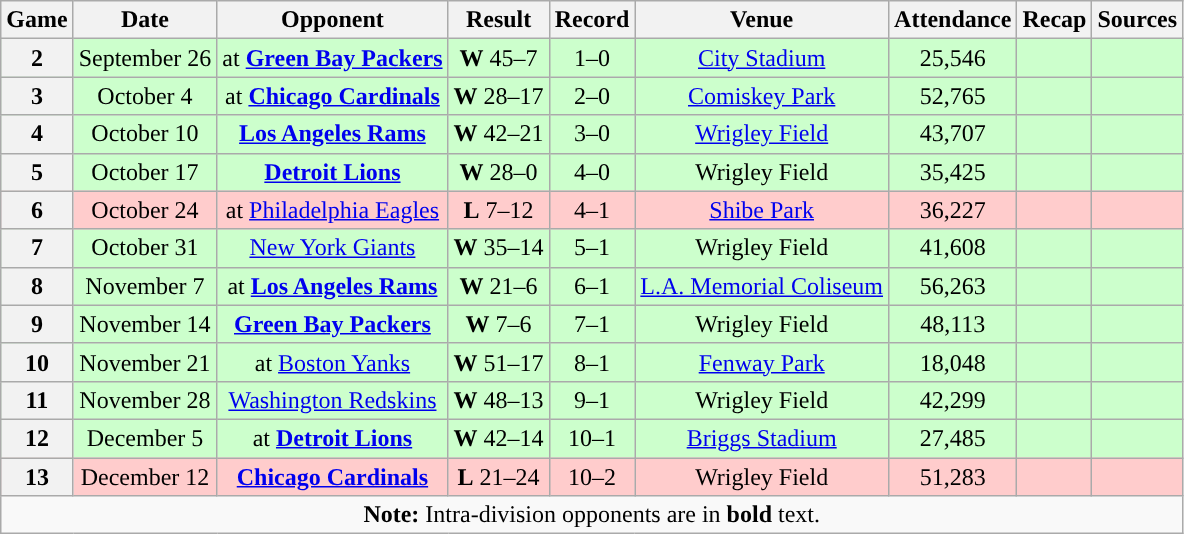<table class="wikitable" style="text-align:center">
<tr>
<th>Game</th>
<th>Date</th>
<th>Opponent</th>
<th>Result</th>
<th>Record</th>
<th>Venue</th>
<th>Attendance</th>
<th>Recap</th>
<th>Sources</th>
</tr>
<tr style="background:#cfc">
<th>2</th>
<td>September 26</td>
<td>at <strong><a href='#'>Green Bay Packers</a></strong></td>
<td><strong>W</strong> 45–7</td>
<td>1–0</td>
<td><a href='#'>City Stadium</a></td>
<td>25,546</td>
<td></td>
<td></td>
</tr>
<tr style="background:#cfc">
<th>3</th>
<td>October 4</td>
<td>at <strong><a href='#'>Chicago Cardinals</a></strong></td>
<td><strong>W</strong> 28–17</td>
<td>2–0</td>
<td><a href='#'>Comiskey Park</a></td>
<td>52,765</td>
<td></td>
<td></td>
</tr>
<tr style="background:#cfc">
<th>4</th>
<td>October 10</td>
<td><strong><a href='#'>Los Angeles Rams</a></strong></td>
<td><strong>W</strong> 42–21</td>
<td>3–0</td>
<td><a href='#'>Wrigley Field</a></td>
<td>43,707</td>
<td></td>
<td></td>
</tr>
<tr style="background: #cfc;">
<th>5</th>
<td>October 17</td>
<td><strong><a href='#'>Detroit Lions</a></strong></td>
<td><strong>W</strong> 28–0</td>
<td>4–0</td>
<td>Wrigley Field</td>
<td>35,425</td>
<td></td>
<td></td>
</tr>
<tr style="background:#fcc">
<th>6</th>
<td>October 24</td>
<td>at <a href='#'>Philadelphia Eagles</a></td>
<td><strong>L</strong> 7–12</td>
<td>4–1</td>
<td><a href='#'>Shibe Park</a></td>
<td>36,227</td>
<td></td>
<td></td>
</tr>
<tr style="background:#cfc">
<th>7</th>
<td>October 31</td>
<td><a href='#'>New York Giants</a></td>
<td><strong>W</strong> 35–14</td>
<td>5–1</td>
<td>Wrigley Field</td>
<td>41,608</td>
<td></td>
<td></td>
</tr>
<tr style="background:#cfc">
<th>8</th>
<td>November 7</td>
<td>at <strong><a href='#'>Los Angeles Rams</a></strong></td>
<td><strong>W</strong> 21–6</td>
<td>6–1</td>
<td><a href='#'>L.A. Memorial Coliseum</a></td>
<td>56,263</td>
<td></td>
<td></td>
</tr>
<tr style="background:#cfc">
<th>9</th>
<td>November 14</td>
<td><strong><a href='#'>Green Bay Packers</a></strong></td>
<td><strong>W</strong> 7–6</td>
<td>7–1</td>
<td>Wrigley Field</td>
<td>48,113</td>
<td></td>
<td></td>
</tr>
<tr style="background:#cfc">
<th>10</th>
<td>November 21</td>
<td>at <a href='#'>Boston Yanks</a></td>
<td><strong>W</strong> 51–17</td>
<td>8–1</td>
<td><a href='#'>Fenway Park</a></td>
<td>18,048</td>
<td></td>
<td></td>
</tr>
<tr style="background:#cfc">
<th>11</th>
<td>November 28</td>
<td><a href='#'>Washington Redskins</a></td>
<td><strong>W</strong> 48–13</td>
<td>9–1</td>
<td>Wrigley Field</td>
<td>42,299</td>
<td></td>
<td></td>
</tr>
<tr style="background:#cfc">
<th>12</th>
<td>December 5</td>
<td>at <strong><a href='#'>Detroit Lions</a></strong></td>
<td><strong>W</strong> 42–14</td>
<td>10–1</td>
<td><a href='#'>Briggs Stadium</a></td>
<td>27,485</td>
<td></td>
<td></td>
</tr>
<tr style="background:#fcc">
<th>13</th>
<td>December 12</td>
<td><strong><a href='#'>Chicago Cardinals</a></strong></td>
<td><strong>L</strong> 21–24</td>
<td>10–2</td>
<td>Wrigley Field</td>
<td>51,283</td>
<td></td>
<td></td>
</tr>
<tr>
<td colspan="10"><strong>Note:</strong> Intra-division opponents are in <strong>bold</strong> text.</td>
</tr>
</table>
